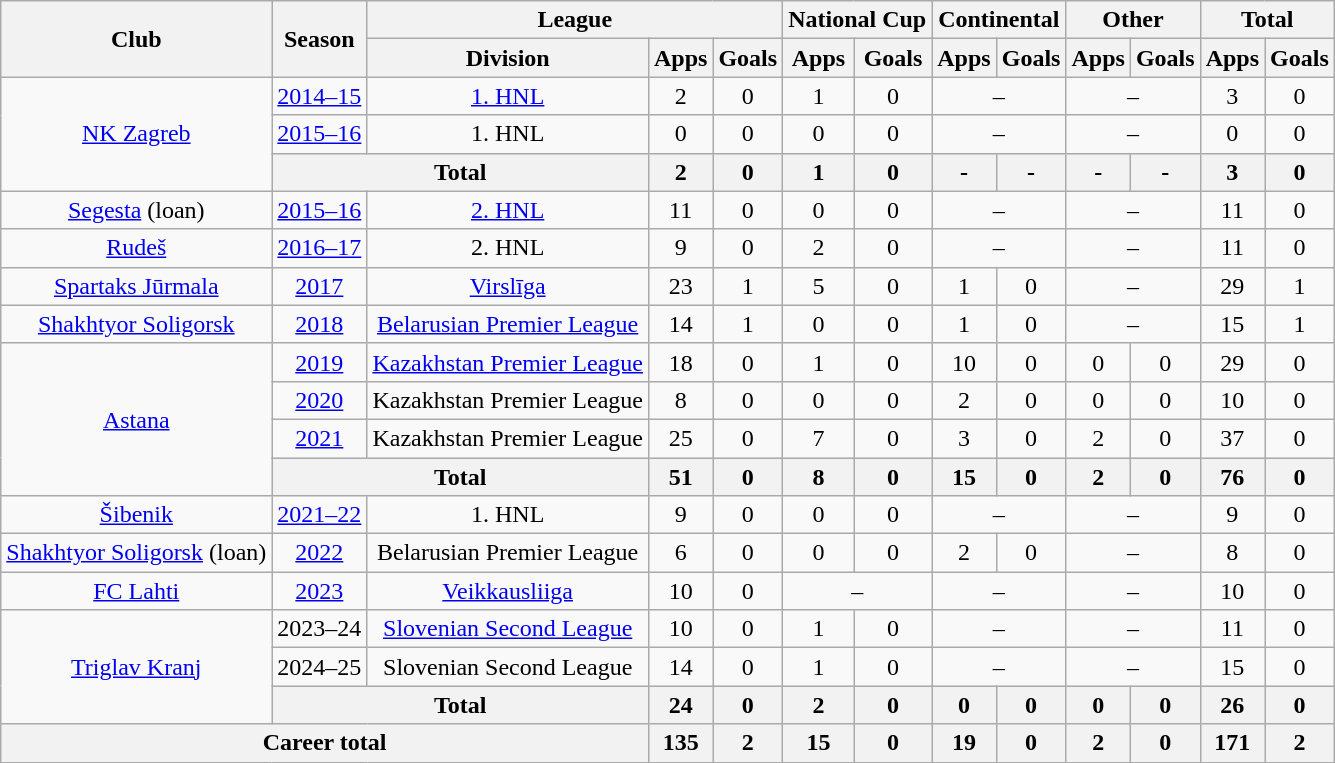<table class="wikitable" style="text-align: center">
<tr>
<th rowspan="2">Club</th>
<th rowspan="2">Season</th>
<th colspan="3">League</th>
<th colspan="2">National Cup</th>
<th colspan="2">Continental</th>
<th colspan="2">Other</th>
<th colspan="2">Total</th>
</tr>
<tr>
<th>Division</th>
<th>Apps</th>
<th>Goals</th>
<th>Apps</th>
<th>Goals</th>
<th>Apps</th>
<th>Goals</th>
<th>Apps</th>
<th>Goals</th>
<th>Apps</th>
<th>Goals</th>
</tr>
<tr>
<td rowspan="3"><a href='#'>NK Zagreb</a></td>
<td><a href='#'>2014–15</a></td>
<td><a href='#'>1. HNL</a></td>
<td>2</td>
<td>0</td>
<td>1</td>
<td>0</td>
<td colspan="2">–</td>
<td colspan="2">–</td>
<td>3</td>
<td>0</td>
</tr>
<tr>
<td><a href='#'>2015–16</a></td>
<td>1. HNL</td>
<td>0</td>
<td>0</td>
<td>0</td>
<td>0</td>
<td colspan="2">–</td>
<td colspan="2">–</td>
<td>0</td>
<td>0</td>
</tr>
<tr>
<th colspan="2">Total</th>
<th>2</th>
<th>0</th>
<th>1</th>
<th>0</th>
<th>-</th>
<th>-</th>
<th>-</th>
<th>-</th>
<th>3</th>
<th>0</th>
</tr>
<tr>
<td><a href='#'>Segesta</a> (loan)</td>
<td><a href='#'>2015–16</a></td>
<td><a href='#'>2. HNL</a></td>
<td>11</td>
<td>0</td>
<td>0</td>
<td>0</td>
<td colspan="2">–</td>
<td colspan="2">–</td>
<td>11</td>
<td>0</td>
</tr>
<tr>
<td><a href='#'>Rudeš</a></td>
<td><a href='#'>2016–17</a></td>
<td>2. HNL</td>
<td>9</td>
<td>0</td>
<td>2</td>
<td>0</td>
<td colspan="2">–</td>
<td colspan="2">–</td>
<td>11</td>
<td>0</td>
</tr>
<tr>
<td><a href='#'>Spartaks Jūrmala</a></td>
<td><a href='#'>2017</a></td>
<td><a href='#'>Virslīga</a></td>
<td>23</td>
<td>1</td>
<td>5</td>
<td>0</td>
<td>1</td>
<td>0</td>
<td colspan="2">–</td>
<td>29</td>
<td>1</td>
</tr>
<tr>
<td><a href='#'>Shakhtyor Soligorsk</a></td>
<td><a href='#'>2018</a></td>
<td><a href='#'>Belarusian Premier League</a></td>
<td>14</td>
<td>1</td>
<td>0</td>
<td>0</td>
<td>1</td>
<td>0</td>
<td colspan="2">–</td>
<td>15</td>
<td>1</td>
</tr>
<tr>
<td rowspan="4"><a href='#'>Astana</a></td>
<td><a href='#'>2019</a></td>
<td><a href='#'>Kazakhstan Premier League</a></td>
<td>18</td>
<td>0</td>
<td>1</td>
<td>0</td>
<td>10</td>
<td>0</td>
<td>0</td>
<td>0</td>
<td>29</td>
<td>0</td>
</tr>
<tr>
<td><a href='#'>2020</a></td>
<td>Kazakhstan Premier League</td>
<td>8</td>
<td>0</td>
<td>0</td>
<td>0</td>
<td>2</td>
<td>0</td>
<td>0</td>
<td>0</td>
<td>10</td>
<td>0</td>
</tr>
<tr>
<td><a href='#'>2021</a></td>
<td>Kazakhstan Premier League</td>
<td>25</td>
<td>0</td>
<td>7</td>
<td>0</td>
<td>3</td>
<td>0</td>
<td>2</td>
<td>0</td>
<td>37</td>
<td>0</td>
</tr>
<tr>
<th colspan="2">Total</th>
<th>51</th>
<th>0</th>
<th>8</th>
<th>0</th>
<th>15</th>
<th>0</th>
<th>2</th>
<th>0</th>
<th>76</th>
<th>0</th>
</tr>
<tr>
<td><a href='#'>Šibenik</a></td>
<td><a href='#'>2021–22</a></td>
<td>1. HNL</td>
<td>9</td>
<td>0</td>
<td>0</td>
<td>0</td>
<td colspan="2">–</td>
<td colspan="2">–</td>
<td>9</td>
<td>0</td>
</tr>
<tr>
<td><a href='#'>Shakhtyor Soligorsk</a> (loan)</td>
<td><a href='#'>2022</a></td>
<td>Belarusian Premier League</td>
<td>6</td>
<td>0</td>
<td>0</td>
<td>0</td>
<td>2</td>
<td>0</td>
<td colspan="2">–</td>
<td>8</td>
<td>0</td>
</tr>
<tr>
<td><a href='#'>FC Lahti</a></td>
<td><a href='#'>2023</a></td>
<td><a href='#'>Veikkausliiga</a></td>
<td>10</td>
<td>0</td>
<td colspan="2">–</td>
<td colspan="2">–</td>
<td colspan="2">–</td>
<td>10</td>
<td>0</td>
</tr>
<tr>
<td rowspan=3><a href='#'>Triglav Kranj</a></td>
<td>2023–24</td>
<td><a href='#'>Slovenian Second League</a></td>
<td>10</td>
<td>0</td>
<td>1</td>
<td>0</td>
<td colspan="2">–</td>
<td colspan="2">–</td>
<td>11</td>
<td>0</td>
</tr>
<tr>
<td>2024–25</td>
<td>Slovenian Second League</td>
<td>14</td>
<td>0</td>
<td>1</td>
<td>0</td>
<td colspan="2">–</td>
<td colspan="2">–</td>
<td>15</td>
<td>0</td>
</tr>
<tr>
<th colspan=2>Total</th>
<th>24</th>
<th>0</th>
<th>2</th>
<th>0</th>
<th>0</th>
<th>0</th>
<th>0</th>
<th>0</th>
<th>26</th>
<th>0</th>
</tr>
<tr>
<th colspan="3">Career total</th>
<th>135</th>
<th>2</th>
<th>15</th>
<th>0</th>
<th>19</th>
<th>0</th>
<th>2</th>
<th>0</th>
<th>171</th>
<th>2</th>
</tr>
</table>
